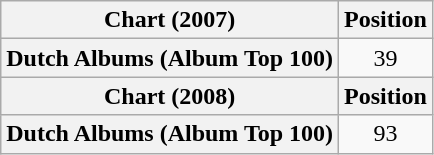<table class="wikitable plainrowheaders" style="text-align:center">
<tr>
<th scope="col">Chart (2007)</th>
<th scope="col">Position</th>
</tr>
<tr>
<th scope="row">Dutch Albums (Album Top 100)</th>
<td>39</td>
</tr>
<tr>
<th scope="col">Chart (2008)</th>
<th scope="col">Position</th>
</tr>
<tr>
<th scope="row">Dutch Albums (Album Top 100)</th>
<td>93</td>
</tr>
</table>
